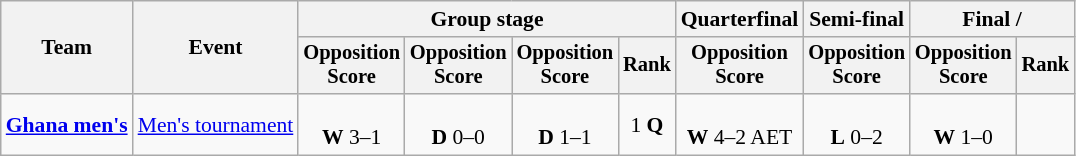<table class="wikitable" style="font-size:90%">
<tr>
<th rowspan=2>Team</th>
<th rowspan=2>Event</th>
<th colspan=4>Group stage</th>
<th>Quarterfinal</th>
<th>Semi-final</th>
<th colspan=2>Final / </th>
</tr>
<tr style="font-size:95%">
<th>Opposition<br>Score</th>
<th>Opposition<br>Score</th>
<th>Opposition<br>Score</th>
<th>Rank</th>
<th>Opposition<br>Score</th>
<th>Opposition<br>Score</th>
<th>Opposition<br>Score</th>
<th>Rank</th>
</tr>
<tr align=center>
<td align=left><strong><a href='#'>Ghana men's</a></strong></td>
<td align=left><a href='#'>Men's tournament</a></td>
<td><br><strong>W</strong> 3–1</td>
<td><br><strong>D</strong> 0–0</td>
<td><br><strong>D</strong> 1–1</td>
<td>1 <strong>Q</strong></td>
<td><br><strong>W</strong> 4–2 AET</td>
<td><br><strong>L</strong> 0–2</td>
<td><br><strong>W</strong> 1–0</td>
<td></td>
</tr>
</table>
